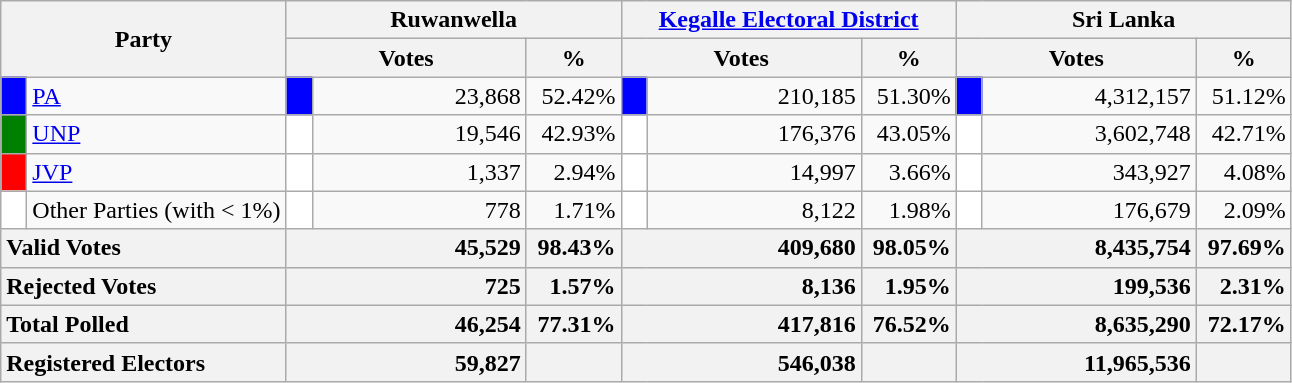<table class="wikitable">
<tr>
<th colspan="2" width="144px"rowspan="2">Party</th>
<th colspan="3" width="216px">Ruwanwella</th>
<th colspan="3" width="216px"><a href='#'>Kegalle Electoral District</a></th>
<th colspan="3" width="216px">Sri Lanka</th>
</tr>
<tr>
<th colspan="2" width="144px">Votes</th>
<th>%</th>
<th colspan="2" width="144px">Votes</th>
<th>%</th>
<th colspan="2" width="144px">Votes</th>
<th>%</th>
</tr>
<tr>
<td style="background-color:blue;" width="10px"></td>
<td style="text-align:left;"><a href='#'>PA</a></td>
<td style="background-color:blue;" width="10px"></td>
<td style="text-align:right;">23,868</td>
<td style="text-align:right;">52.42%</td>
<td style="background-color:blue;" width="10px"></td>
<td style="text-align:right;">210,185</td>
<td style="text-align:right;">51.30%</td>
<td style="background-color:blue;" width="10px"></td>
<td style="text-align:right;">4,312,157</td>
<td style="text-align:right;">51.12%</td>
</tr>
<tr>
<td style="background-color:green;" width="10px"></td>
<td style="text-align:left;"><a href='#'>UNP</a></td>
<td style="background-color:white;" width="10px"></td>
<td style="text-align:right;">19,546</td>
<td style="text-align:right;">42.93%</td>
<td style="background-color:white;" width="10px"></td>
<td style="text-align:right;">176,376</td>
<td style="text-align:right;">43.05%</td>
<td style="background-color:white;" width="10px"></td>
<td style="text-align:right;">3,602,748</td>
<td style="text-align:right;">42.71%</td>
</tr>
<tr>
<td style="background-color:red;" width="10px"></td>
<td style="text-align:left;"><a href='#'>JVP</a></td>
<td style="background-color:white;" width="10px"></td>
<td style="text-align:right;">1,337</td>
<td style="text-align:right;">2.94%</td>
<td style="background-color:white;" width="10px"></td>
<td style="text-align:right;">14,997</td>
<td style="text-align:right;">3.66%</td>
<td style="background-color:white;" width="10px"></td>
<td style="text-align:right;">343,927</td>
<td style="text-align:right;">4.08%</td>
</tr>
<tr>
<td style="background-color:white;" width="10px"></td>
<td style="text-align:left;">Other Parties (with < 1%)</td>
<td style="background-color:white;" width="10px"></td>
<td style="text-align:right;">778</td>
<td style="text-align:right;">1.71%</td>
<td style="background-color:white;" width="10px"></td>
<td style="text-align:right;">8,122</td>
<td style="text-align:right;">1.98%</td>
<td style="background-color:white;" width="10px"></td>
<td style="text-align:right;">176,679</td>
<td style="text-align:right;">2.09%</td>
</tr>
<tr>
<th colspan="2" width="144px"style="text-align:left;">Valid Votes</th>
<th style="text-align:right;"colspan="2" width="144px">45,529</th>
<th style="text-align:right;">98.43%</th>
<th style="text-align:right;"colspan="2" width="144px">409,680</th>
<th style="text-align:right;">98.05%</th>
<th style="text-align:right;"colspan="2" width="144px">8,435,754</th>
<th style="text-align:right;">97.69%</th>
</tr>
<tr>
<th colspan="2" width="144px"style="text-align:left;">Rejected Votes</th>
<th style="text-align:right;"colspan="2" width="144px">725</th>
<th style="text-align:right;">1.57%</th>
<th style="text-align:right;"colspan="2" width="144px">8,136</th>
<th style="text-align:right;">1.95%</th>
<th style="text-align:right;"colspan="2" width="144px">199,536</th>
<th style="text-align:right;">2.31%</th>
</tr>
<tr>
<th colspan="2" width="144px"style="text-align:left;">Total Polled</th>
<th style="text-align:right;"colspan="2" width="144px">46,254</th>
<th style="text-align:right;">77.31%</th>
<th style="text-align:right;"colspan="2" width="144px">417,816</th>
<th style="text-align:right;">76.52%</th>
<th style="text-align:right;"colspan="2" width="144px">8,635,290</th>
<th style="text-align:right;">72.17%</th>
</tr>
<tr>
<th colspan="2" width="144px"style="text-align:left;">Registered Electors</th>
<th style="text-align:right;"colspan="2" width="144px">59,827</th>
<th></th>
<th style="text-align:right;"colspan="2" width="144px">546,038</th>
<th></th>
<th style="text-align:right;"colspan="2" width="144px">11,965,536</th>
<th></th>
</tr>
</table>
